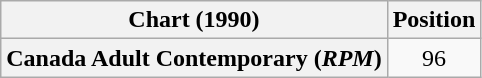<table class="wikitable plainrowheaders" style="text-align:center">
<tr>
<th scope="col">Chart (1990)</th>
<th scope="col">Position</th>
</tr>
<tr>
<th scope="row">Canada Adult Contemporary (<em>RPM</em>)</th>
<td>96</td>
</tr>
</table>
